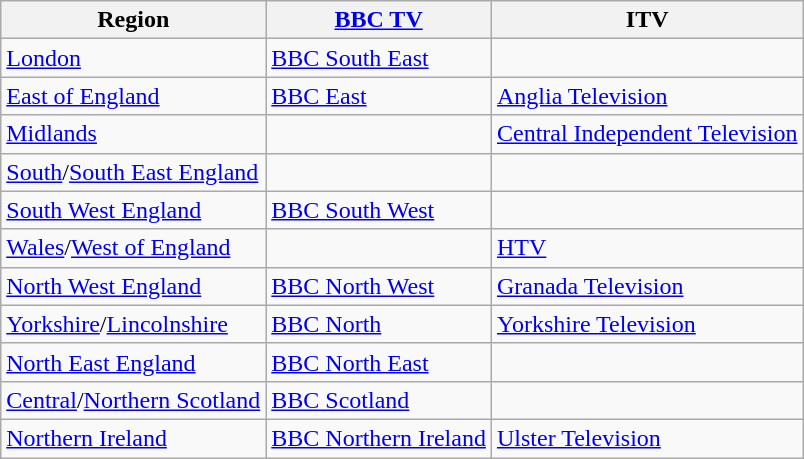<table class="wikitable sortable plainrowheaders">
<tr>
<th>Region</th>
<th><a href='#'>BBC TV</a></th>
<th>ITV</th>
</tr>
<tr>
<td><a href='#'>London</a></td>
<td><a href='#'>BBC South East</a></td>
<td></td>
</tr>
<tr>
<td><a href='#'>East of England</a></td>
<td><a href='#'>BBC East</a></td>
<td><a href='#'>Anglia Television</a></td>
</tr>
<tr>
<td><a href='#'>Midlands</a></td>
<td></td>
<td><a href='#'>Central Independent Television</a></td>
</tr>
<tr>
<td><a href='#'>South</a>/<a href='#'>South East England</a><br></td>
<td></td>
<td></td>
</tr>
<tr>
<td><a href='#'>South West England</a></td>
<td><a href='#'>BBC South West</a></td>
<td></td>
</tr>
<tr>
<td><a href='#'>Wales</a>/<a href='#'>West of England</a> </td>
<td></td>
<td><a href='#'>HTV</a></td>
</tr>
<tr>
<td><a href='#'>North West England</a></td>
<td><a href='#'>BBC North West</a></td>
<td><a href='#'>Granada Television</a></td>
</tr>
<tr>
<td><a href='#'>Yorkshire</a>/<a href='#'>Lincolnshire</a></td>
<td><a href='#'>BBC North</a></td>
<td><a href='#'>Yorkshire Television</a></td>
</tr>
<tr>
<td><a href='#'>North East England</a><br></td>
<td><a href='#'>BBC North East</a></td>
<td></td>
</tr>
<tr>
<td><a href='#'>Central</a>/<a href='#'>Northern Scotland</a></td>
<td><a href='#'>BBC Scotland</a></td>
<td></td>
</tr>
<tr>
<td><a href='#'>Northern Ireland</a><br></td>
<td><a href='#'>BBC Northern Ireland</a></td>
<td><a href='#'>Ulster Television</a></td>
</tr>
</table>
